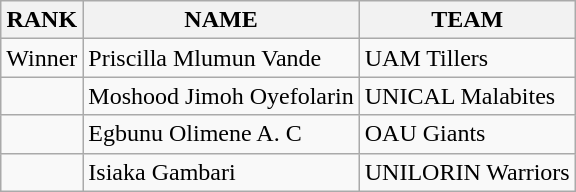<table class="wikitable">
<tr>
<th>RANK</th>
<th>NAME</th>
<th>TEAM</th>
</tr>
<tr>
<td>Winner</td>
<td>Priscilla Mlumun Vande</td>
<td>UAM Tillers</td>
</tr>
<tr>
<td></td>
<td>Moshood Jimoh Oyefolarin</td>
<td>UNICAL Malabites</td>
</tr>
<tr>
<td></td>
<td>Egbunu Olimene A. C</td>
<td>OAU Giants</td>
</tr>
<tr>
<td></td>
<td>Isiaka Gambari</td>
<td>UNILORIN Warriors</td>
</tr>
</table>
